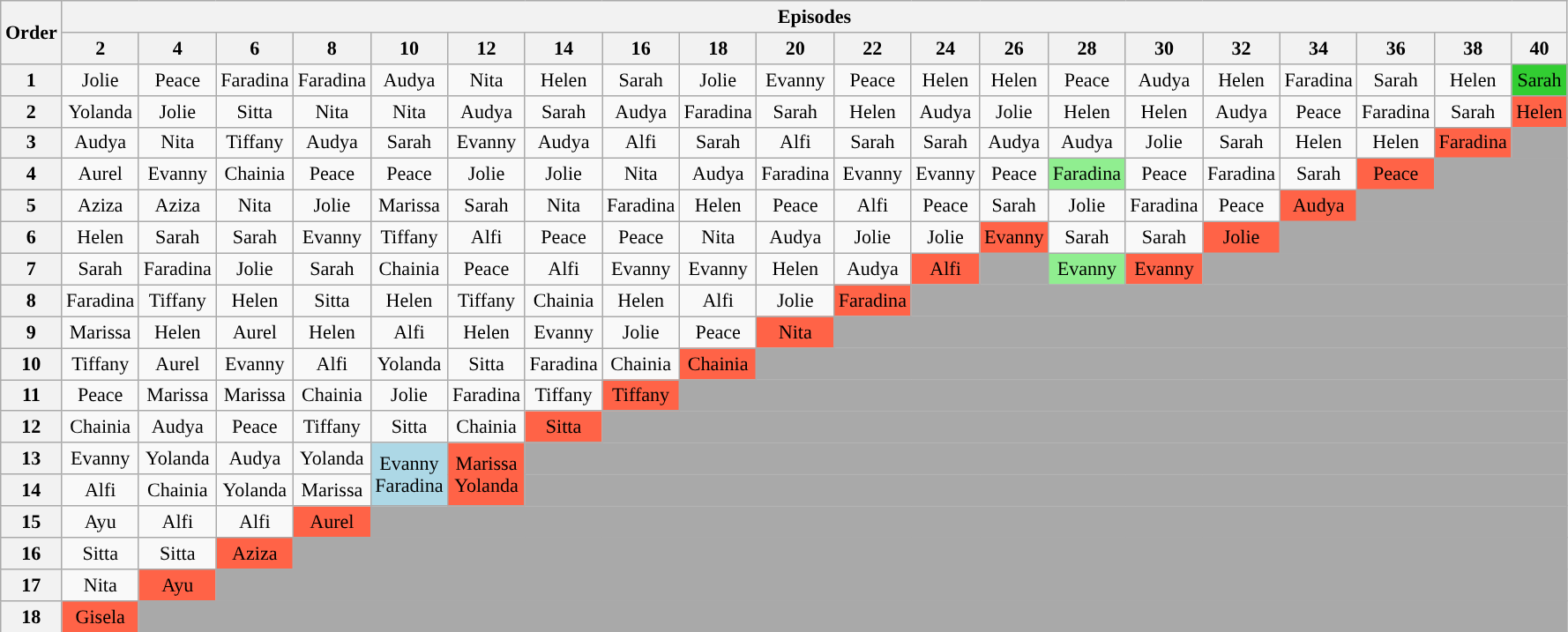<table class="wikitable" style="text-align:center; font-size:92%">
<tr>
<th rowspan="2">Order</th>
<th colspan="20">Episodes</th>
</tr>
<tr>
<th>2</th>
<th>4</th>
<th>6</th>
<th>8</th>
<th>10</th>
<th>12</th>
<th>14</th>
<th>16</th>
<th>18</th>
<th>20</th>
<th>22</th>
<th>24</th>
<th>26</th>
<th>28</th>
<th>30</th>
<th>32</th>
<th>34</th>
<th>36</th>
<th>38</th>
<th>40</th>
</tr>
<tr>
<th>1</th>
<td>Jolie</td>
<td>Peace</td>
<td>Faradina</td>
<td>Faradina</td>
<td>Audya</td>
<td>Nita</td>
<td>Helen</td>
<td>Sarah</td>
<td>Jolie</td>
<td>Evanny</td>
<td>Peace</td>
<td>Helen</td>
<td>Helen</td>
<td>Peace</td>
<td>Audya</td>
<td>Helen</td>
<td>Faradina</td>
<td>Sarah</td>
<td>Helen</td>
<td bgcolor="limegreen">Sarah</td>
</tr>
<tr>
<th>2</th>
<td>Yolanda</td>
<td>Jolie</td>
<td>Sitta</td>
<td>Nita</td>
<td>Nita</td>
<td>Audya</td>
<td>Sarah</td>
<td>Audya</td>
<td>Faradina</td>
<td>Sarah</td>
<td>Helen</td>
<td>Audya</td>
<td>Jolie</td>
<td>Helen</td>
<td>Helen</td>
<td>Audya</td>
<td>Peace</td>
<td>Faradina</td>
<td>Sarah</td>
<td bgcolor="tomato">Helen</td>
</tr>
<tr>
<th>3</th>
<td>Audya</td>
<td>Nita</td>
<td>Tiffany</td>
<td>Audya</td>
<td>Sarah</td>
<td>Evanny</td>
<td>Audya</td>
<td>Alfi</td>
<td>Sarah</td>
<td>Alfi</td>
<td>Sarah</td>
<td>Sarah</td>
<td>Audya</td>
<td>Audya</td>
<td>Jolie</td>
<td>Sarah</td>
<td>Helen</td>
<td>Helen</td>
<td bgcolor="tomato">Faradina</td>
<td colspan="1" bgcolor="darkgrey"></td>
</tr>
<tr>
<th>4</th>
<td>Aurel</td>
<td>Evanny</td>
<td>Chainia</td>
<td>Peace</td>
<td>Peace</td>
<td>Jolie</td>
<td>Jolie</td>
<td>Nita</td>
<td>Audya</td>
<td>Faradina</td>
<td>Evanny</td>
<td>Evanny</td>
<td>Peace</td>
<td bgcolor="lightgreen">Faradina</td>
<td>Peace</td>
<td>Faradina</td>
<td>Sarah</td>
<td bgcolor="tomato">Peace</td>
<td colspan="2" bgcolor="darkgrey"></td>
</tr>
<tr>
<th>5</th>
<td>Aziza</td>
<td>Aziza</td>
<td>Nita</td>
<td>Jolie</td>
<td>Marissa</td>
<td>Sarah</td>
<td>Nita</td>
<td>Faradina</td>
<td>Helen</td>
<td>Peace</td>
<td>Alfi</td>
<td>Peace</td>
<td>Sarah</td>
<td>Jolie</td>
<td>Faradina</td>
<td>Peace</td>
<td bgcolor="tomato">Audya</td>
<td colspan="3" bgcolor="darkgrey"></td>
</tr>
<tr>
<th>6</th>
<td>Helen</td>
<td>Sarah</td>
<td>Sarah</td>
<td>Evanny</td>
<td>Tiffany</td>
<td>Alfi</td>
<td>Peace</td>
<td>Peace</td>
<td>Nita</td>
<td>Audya</td>
<td>Jolie</td>
<td>Jolie</td>
<td bgcolor="tomato">Evanny</td>
<td>Sarah</td>
<td>Sarah</td>
<td bgcolor="tomato">Jolie</td>
<td colspan="4" bgcolor="darkgrey"></td>
</tr>
<tr>
<th>7</th>
<td>Sarah</td>
<td>Faradina</td>
<td>Jolie</td>
<td>Sarah</td>
<td>Chainia</td>
<td>Peace</td>
<td>Alfi</td>
<td>Evanny</td>
<td>Evanny</td>
<td>Helen</td>
<td>Audya</td>
<td bgcolor="tomato">Alfi</td>
<td bgcolor="darkgrey"></td>
<td bgcolor="lightgreen">Evanny</td>
<td bgcolor="tomato">Evanny</td>
<td colspan="5" bgcolor="darkgrey"></td>
</tr>
<tr>
<th>8</th>
<td>Faradina</td>
<td>Tiffany</td>
<td>Helen</td>
<td>Sitta</td>
<td>Helen</td>
<td>Tiffany</td>
<td>Chainia</td>
<td>Helen</td>
<td>Alfi</td>
<td>Jolie</td>
<td bgcolor="tomato">Faradina</td>
<td colspan="9" bgcolor="darkgrey"></td>
</tr>
<tr>
<th>9</th>
<td>Marissa</td>
<td>Helen</td>
<td>Aurel</td>
<td>Helen</td>
<td>Alfi</td>
<td>Helen</td>
<td>Evanny</td>
<td>Jolie</td>
<td>Peace</td>
<td bgcolor="tomato">Nita</td>
<td colspan="10" bgcolor="darkgrey"></td>
</tr>
<tr>
<th>10</th>
<td>Tiffany</td>
<td>Aurel</td>
<td>Evanny</td>
<td>Alfi</td>
<td>Yolanda</td>
<td>Sitta</td>
<td>Faradina</td>
<td>Chainia</td>
<td bgcolor="tomato">Chainia</td>
<td colspan="11" bgcolor="darkgrey"></td>
</tr>
<tr>
<th>11</th>
<td>Peace</td>
<td>Marissa</td>
<td>Marissa</td>
<td>Chainia</td>
<td>Jolie</td>
<td>Faradina</td>
<td>Tiffany</td>
<td bgcolor="tomato">Tiffany</td>
<td colspan="12" bgcolor="darkgrey"></td>
</tr>
<tr>
<th>12</th>
<td>Chainia</td>
<td>Audya</td>
<td>Peace</td>
<td>Tiffany</td>
<td>Sitta</td>
<td>Chainia</td>
<td bgcolor="tomato">Sitta</td>
<td colspan="13" bgcolor="darkgrey"></td>
</tr>
<tr>
<th>13</th>
<td>Evanny</td>
<td>Yolanda</td>
<td>Audya</td>
<td>Yolanda</td>
<td rowspan="2" bgcolor="lightblue">Evanny<br>Faradina</td>
<td rowspan="2" bgcolor="tomato">Marissa<br>Yolanda</td>
<td colspan="14" bgcolor="darkgrey"></td>
</tr>
<tr>
<th>14</th>
<td>Alfi</td>
<td>Chainia</td>
<td>Yolanda</td>
<td>Marissa</td>
<td colspan="14" bgcolor="darkgrey"></td>
</tr>
<tr>
<th>15</th>
<td>Ayu</td>
<td>Alfi</td>
<td>Alfi</td>
<td bgcolor="tomato">Aurel</td>
<td colspan="16" bgcolor="darkgrey"></td>
</tr>
<tr>
<th>16</th>
<td>Sitta</td>
<td>Sitta</td>
<td bgcolor="tomato">Aziza</td>
<td colspan="17" bgcolor="darkgrey"></td>
</tr>
<tr>
<th>17</th>
<td>Nita</td>
<td bgcolor="tomato">Ayu</td>
<td colspan="18" bgcolor="darkgrey"></td>
</tr>
<tr>
<th>18</th>
<td bgcolor="tomato">Gisela</td>
<td colspan="19" bgcolor="darkgrey"></td>
</tr>
</table>
